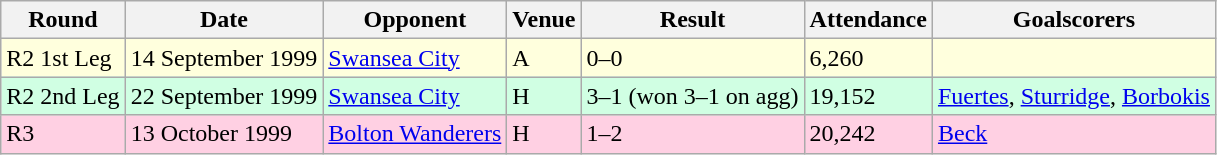<table class="wikitable">
<tr>
<th>Round</th>
<th>Date</th>
<th>Opponent</th>
<th>Venue</th>
<th>Result</th>
<th>Attendance</th>
<th>Goalscorers</th>
</tr>
<tr style="background-color: #ffffdd;">
<td>R2 1st Leg</td>
<td>14 September 1999</td>
<td><a href='#'>Swansea City</a></td>
<td>A</td>
<td>0–0</td>
<td>6,260</td>
<td></td>
</tr>
<tr style="background-color: #d0ffe3;">
<td>R2 2nd Leg</td>
<td>22 September 1999</td>
<td><a href='#'>Swansea City</a></td>
<td>H</td>
<td>3–1 (won 3–1 on agg)</td>
<td>19,152</td>
<td><a href='#'>Fuertes</a>, <a href='#'>Sturridge</a>, <a href='#'>Borbokis</a></td>
</tr>
<tr style="background-color: #ffd0e3;">
<td>R3</td>
<td>13 October 1999</td>
<td><a href='#'>Bolton Wanderers</a></td>
<td>H</td>
<td>1–2</td>
<td>20,242</td>
<td><a href='#'>Beck</a></td>
</tr>
</table>
